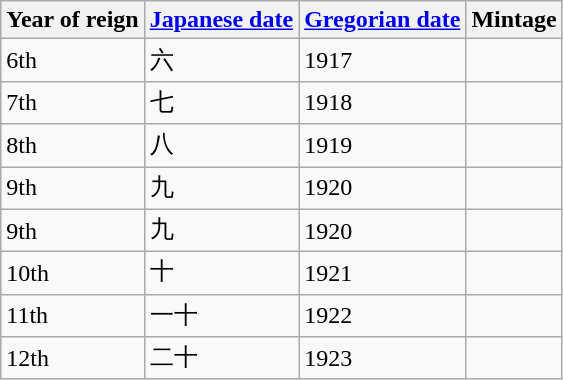<table class="wikitable sortable">
<tr>
<th>Year of reign</th>
<th class="unsortable"><a href='#'>Japanese date</a></th>
<th><a href='#'>Gregorian date</a></th>
<th>Mintage</th>
</tr>
<tr>
<td>6th</td>
<td>六</td>
<td>1917</td>
<td></td>
</tr>
<tr>
<td>7th</td>
<td>七</td>
<td>1918</td>
<td></td>
</tr>
<tr>
<td>8th</td>
<td>八</td>
<td>1919</td>
<td></td>
</tr>
<tr>
<td>9th</td>
<td>九</td>
<td>1920</td>
<td></td>
</tr>
<tr>
<td>9th</td>
<td>九</td>
<td>1920 </td>
<td></td>
</tr>
<tr>
<td>10th</td>
<td>十</td>
<td>1921</td>
<td></td>
</tr>
<tr>
<td>11th</td>
<td>一十</td>
<td>1922</td>
<td></td>
</tr>
<tr>
<td>12th</td>
<td>二十</td>
<td>1923</td>
<td></td>
</tr>
</table>
